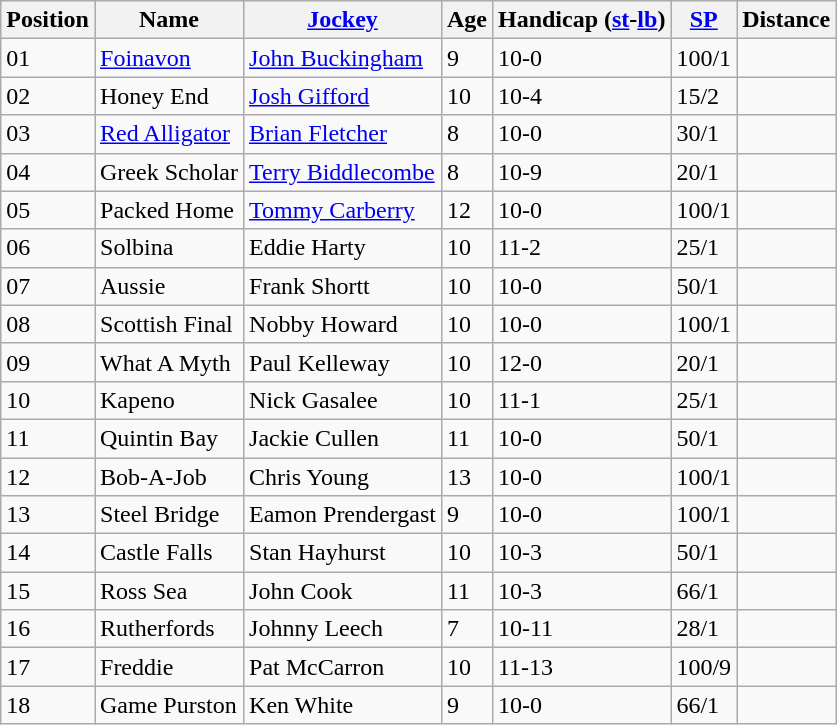<table class="wikitable sortable">
<tr>
<th>Position</th>
<th>Name</th>
<th><a href='#'>Jockey</a></th>
<th>Age</th>
<th>Handicap (<a href='#'>st</a>-<a href='#'>lb</a>)</th>
<th><a href='#'>SP</a></th>
<th>Distance</th>
</tr>
<tr>
<td>01</td>
<td><a href='#'>Foinavon</a></td>
<td><a href='#'>John Buckingham</a></td>
<td>9</td>
<td>10-0</td>
<td>100/1</td>
<td></td>
</tr>
<tr>
<td>02</td>
<td>Honey End</td>
<td><a href='#'>Josh Gifford</a></td>
<td>10</td>
<td>10-4</td>
<td>15/2</td>
<td></td>
</tr>
<tr>
<td>03</td>
<td><a href='#'>Red Alligator</a></td>
<td><a href='#'>Brian Fletcher</a></td>
<td>8</td>
<td>10-0</td>
<td>30/1</td>
<td></td>
</tr>
<tr>
<td>04</td>
<td>Greek Scholar</td>
<td><a href='#'>Terry Biddlecombe</a></td>
<td>8</td>
<td>10-9</td>
<td>20/1</td>
<td></td>
</tr>
<tr>
<td>05</td>
<td>Packed Home</td>
<td><a href='#'>Tommy Carberry</a></td>
<td>12</td>
<td>10-0</td>
<td>100/1</td>
<td></td>
</tr>
<tr>
<td>06</td>
<td>Solbina</td>
<td>Eddie Harty</td>
<td>10</td>
<td>11-2</td>
<td>25/1</td>
<td></td>
</tr>
<tr>
<td>07</td>
<td>Aussie</td>
<td>Frank Shortt</td>
<td>10</td>
<td>10-0</td>
<td>50/1</td>
<td></td>
</tr>
<tr>
<td>08</td>
<td>Scottish Final</td>
<td>Nobby Howard</td>
<td>10</td>
<td>10-0</td>
<td>100/1</td>
<td></td>
</tr>
<tr>
<td>09</td>
<td>What A Myth</td>
<td>Paul Kelleway</td>
<td>10</td>
<td>12-0</td>
<td>20/1</td>
<td></td>
</tr>
<tr>
<td>10</td>
<td>Kapeno</td>
<td>Nick Gasalee</td>
<td>10</td>
<td>11-1</td>
<td>25/1</td>
<td></td>
</tr>
<tr>
<td>11</td>
<td>Quintin Bay</td>
<td>Jackie Cullen</td>
<td>11</td>
<td>10-0</td>
<td>50/1</td>
<td></td>
</tr>
<tr>
<td>12</td>
<td>Bob-A-Job</td>
<td>Chris Young</td>
<td>13</td>
<td>10-0</td>
<td>100/1</td>
<td></td>
</tr>
<tr>
<td>13</td>
<td>Steel Bridge</td>
<td>Eamon Prendergast</td>
<td>9</td>
<td>10-0</td>
<td>100/1</td>
<td></td>
</tr>
<tr>
<td>14</td>
<td>Castle Falls</td>
<td>Stan Hayhurst</td>
<td>10</td>
<td>10-3</td>
<td>50/1</td>
<td></td>
</tr>
<tr>
<td>15</td>
<td>Ross Sea</td>
<td>John Cook</td>
<td>11</td>
<td>10-3</td>
<td>66/1</td>
<td></td>
</tr>
<tr>
<td>16</td>
<td>Rutherfords</td>
<td>Johnny Leech</td>
<td>7</td>
<td>10-11</td>
<td>28/1</td>
<td></td>
</tr>
<tr>
<td>17</td>
<td>Freddie</td>
<td>Pat McCarron</td>
<td>10</td>
<td>11-13</td>
<td>100/9</td>
<td></td>
</tr>
<tr>
<td>18</td>
<td>Game Purston</td>
<td>Ken White</td>
<td>9</td>
<td>10-0</td>
<td>66/1</td>
<td></td>
</tr>
</table>
